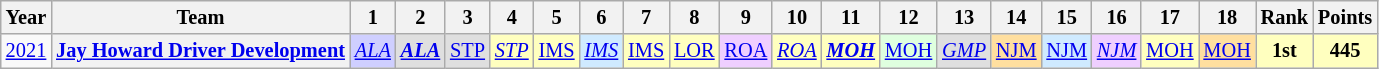<table class="wikitable" style="text-align:center; font-size:85%">
<tr>
<th>Year</th>
<th>Team</th>
<th>1</th>
<th>2</th>
<th>3</th>
<th>4</th>
<th>5</th>
<th>6</th>
<th>7</th>
<th>8</th>
<th>9</th>
<th>10</th>
<th>11</th>
<th>12</th>
<th>13</th>
<th>14</th>
<th>15</th>
<th>16</th>
<th>17</th>
<th>18</th>
<th>Rank</th>
<th>Points</th>
</tr>
<tr>
<td><a href='#'>2021</a></td>
<th nowrap><a href='#'>Jay Howard Driver Development</a></th>
<td style="background:#CFCFFF;"><a href='#'><em>ALA</em></a><br></td>
<td style="background:#DFDFDF;"><a href='#'><strong><em>ALA</em></strong></a><br></td>
<td style="background:#DFDFDF;"><a href='#'>STP</a><br></td>
<td style="background:#FFFFBF;"><a href='#'><em>STP</em></a><br></td>
<td style="background:#FFFFBF;"><a href='#'>IMS</a><br></td>
<td style="background:#CFEAFF;"><a href='#'><em>IMS</em></a><br></td>
<td style="background:#FFFFBF;"><a href='#'>IMS</a><br></td>
<td style="background:#FFFFBF;"><a href='#'>LOR</a><br></td>
<td style="background:#EFCFFF;"><a href='#'>ROA</a><br></td>
<td style="background:#FFFFBF;"><a href='#'><em>ROA</em></a><br></td>
<td style="background:#FFFFBF;"><a href='#'><strong><em>MOH</em></strong></a><br></td>
<td style="background:#DFFFDF;"><a href='#'>MOH</a><br></td>
<td style="background:#DFDFDF;"><a href='#'><em>GMP</em></a><br></td>
<td style="background:#FFDF9F;"><a href='#'>NJM</a><br></td>
<td style="background:#CFEAFF;"><a href='#'>NJM</a><br></td>
<td style="background:#EFCFFF;"><a href='#'><em>NJM</em></a><br></td>
<td style="background:#FFFFBF;"><a href='#'>MOH</a><br></td>
<td style="background:#FFDF9F;"><a href='#'>MOH</a><br></td>
<th style="background:#FFFFBF;">1st</th>
<th style="background:#FFFFBF;">445</th>
</tr>
</table>
